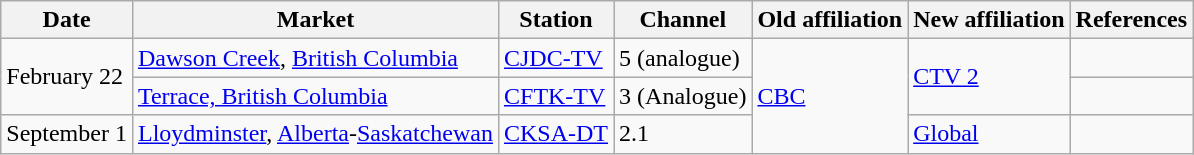<table class="wikitable">
<tr>
<th>Date</th>
<th>Market</th>
<th>Station</th>
<th>Channel</th>
<th>Old affiliation</th>
<th>New affiliation</th>
<th>References</th>
</tr>
<tr>
<td rowspan=2>February 22</td>
<td><a href='#'>Dawson Creek</a>, <a href='#'>British Columbia</a></td>
<td><a href='#'>CJDC-TV</a></td>
<td>5 (analogue)</td>
<td rowspan=3><a href='#'>CBC</a></td>
<td rowspan=2><a href='#'>CTV 2</a></td>
<td></td>
</tr>
<tr>
<td><a href='#'>Terrace, British Columbia</a></td>
<td><a href='#'>CFTK-TV</a></td>
<td>3 (Analogue)</td>
<td></td>
</tr>
<tr>
<td>September 1</td>
<td><a href='#'>Lloydminster</a>, <a href='#'>Alberta</a>-<a href='#'>Saskatchewan</a></td>
<td><a href='#'>CKSA-DT</a></td>
<td>2.1</td>
<td><a href='#'>Global</a></td>
<td></td>
</tr>
</table>
